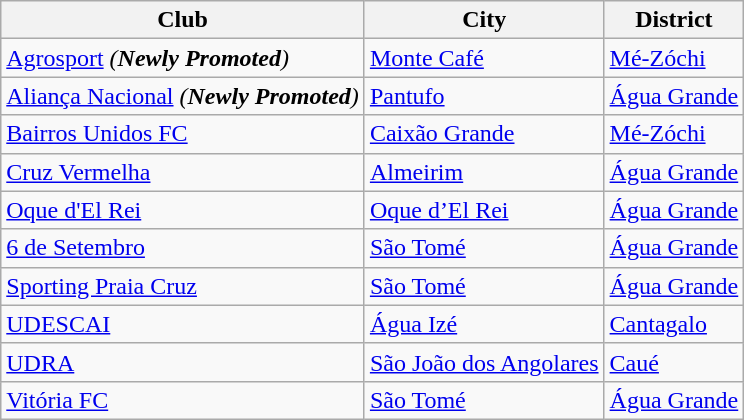<table class="wikitable">
<tr>
<th>Club</th>
<th>City</th>
<th>District</th>
</tr>
<tr>
<td><a href='#'>Agrosport</a> <em>(<strong>Newly Promoted</strong>)</em></td>
<td><a href='#'>Monte Café</a></td>
<td><a href='#'>Mé-Zóchi</a></td>
</tr>
<tr>
<td><a href='#'>Aliança Nacional</a> <em>(<strong>Newly Promoted</strong>)</em></td>
<td><a href='#'>Pantufo</a></td>
<td><a href='#'>Água Grande</a></td>
</tr>
<tr>
<td><a href='#'>Bairros Unidos FC</a></td>
<td><a href='#'>Caixão Grande</a></td>
<td><a href='#'>Mé-Zóchi</a></td>
</tr>
<tr>
<td><a href='#'>Cruz Vermelha</a></td>
<td><a href='#'>Almeirim</a></td>
<td><a href='#'>Água Grande</a></td>
</tr>
<tr>
<td><a href='#'>Oque d'El Rei</a></td>
<td><a href='#'>Oque d’El Rei</a></td>
<td><a href='#'>Água Grande</a></td>
</tr>
<tr>
<td><a href='#'>6 de Setembro</a></td>
<td><a href='#'>São Tomé</a></td>
<td><a href='#'>Água Grande</a></td>
</tr>
<tr>
<td><a href='#'>Sporting Praia Cruz</a></td>
<td><a href='#'>São Tomé</a></td>
<td><a href='#'>Água Grande</a></td>
</tr>
<tr>
<td><a href='#'>UDESCAI</a></td>
<td><a href='#'>Água Izé</a></td>
<td><a href='#'>Cantagalo</a></td>
</tr>
<tr>
<td><a href='#'>UDRA</a></td>
<td><a href='#'>São João dos Angolares</a></td>
<td><a href='#'>Caué</a></td>
</tr>
<tr>
<td><a href='#'>Vitória FC</a></td>
<td><a href='#'>São Tomé</a></td>
<td><a href='#'>Água Grande</a></td>
</tr>
</table>
